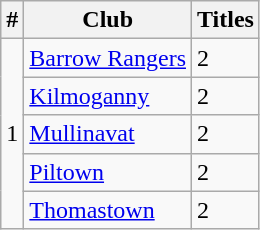<table class="wikitable">
<tr>
<th>#</th>
<th>Club</th>
<th>Titles</th>
</tr>
<tr>
<td rowspan="5">1</td>
<td><a href='#'>Barrow Rangers</a></td>
<td>2</td>
</tr>
<tr>
<td><a href='#'>Kilmoganny</a></td>
<td>2</td>
</tr>
<tr>
<td><a href='#'>Mullinavat</a></td>
<td>2</td>
</tr>
<tr>
<td><a href='#'>Piltown</a></td>
<td>2</td>
</tr>
<tr>
<td><a href='#'>Thomastown</a></td>
<td>2</td>
</tr>
</table>
